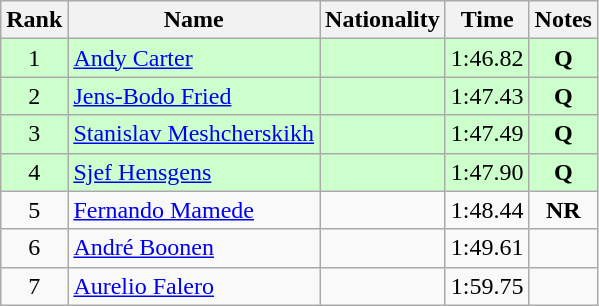<table class="wikitable sortable" style="text-align:center">
<tr>
<th>Rank</th>
<th>Name</th>
<th>Nationality</th>
<th>Time</th>
<th>Notes</th>
</tr>
<tr bgcolor=ccffcc>
<td>1</td>
<td align=left><a href='#'>Andy Carter</a></td>
<td align=left></td>
<td>1:46.82</td>
<td><strong>Q</strong></td>
</tr>
<tr bgcolor=ccffcc>
<td>2</td>
<td align=left><a href='#'>Jens-Bodo Fried</a></td>
<td align=left></td>
<td>1:47.43</td>
<td><strong>Q</strong></td>
</tr>
<tr bgcolor=ccffcc>
<td>3</td>
<td align=left><a href='#'>Stanislav Meshcherskikh</a></td>
<td align=left></td>
<td>1:47.49</td>
<td><strong>Q</strong></td>
</tr>
<tr bgcolor=ccffcc>
<td>4</td>
<td align=left><a href='#'>Sjef Hensgens</a></td>
<td align=left></td>
<td>1:47.90</td>
<td><strong>Q</strong></td>
</tr>
<tr>
<td>5</td>
<td align=left><a href='#'>Fernando Mamede</a></td>
<td align=left></td>
<td>1:48.44</td>
<td><strong>NR</strong></td>
</tr>
<tr>
<td>6</td>
<td align=left><a href='#'>André Boonen</a></td>
<td align=left></td>
<td>1:49.61</td>
<td></td>
</tr>
<tr>
<td>7</td>
<td align=left><a href='#'>Aurelio Falero</a></td>
<td align=left></td>
<td>1:59.75</td>
<td></td>
</tr>
</table>
